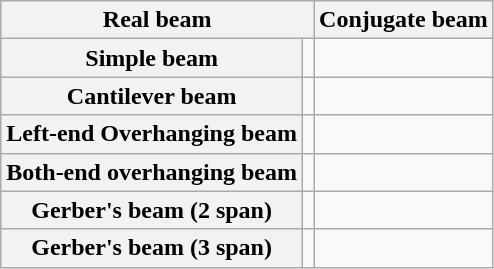<table class = "wikitable">
<tr>
<th colspan="2">Real beam</th>
<th>Conjugate beam</th>
</tr>
<tr>
<th>Simple beam</th>
<td></td>
<td></td>
</tr>
<tr>
<th>Cantilever beam</th>
<td></td>
<td></td>
</tr>
<tr>
<th>Left-end Overhanging beam</th>
<td></td>
<td></td>
</tr>
<tr>
<th>Both-end overhanging beam</th>
<td></td>
<td></td>
</tr>
<tr>
<th>Gerber's beam (2 span)</th>
<td></td>
<td></td>
</tr>
<tr>
<th>Gerber's beam (3 span)</th>
<td></td>
<td></td>
</tr>
</table>
